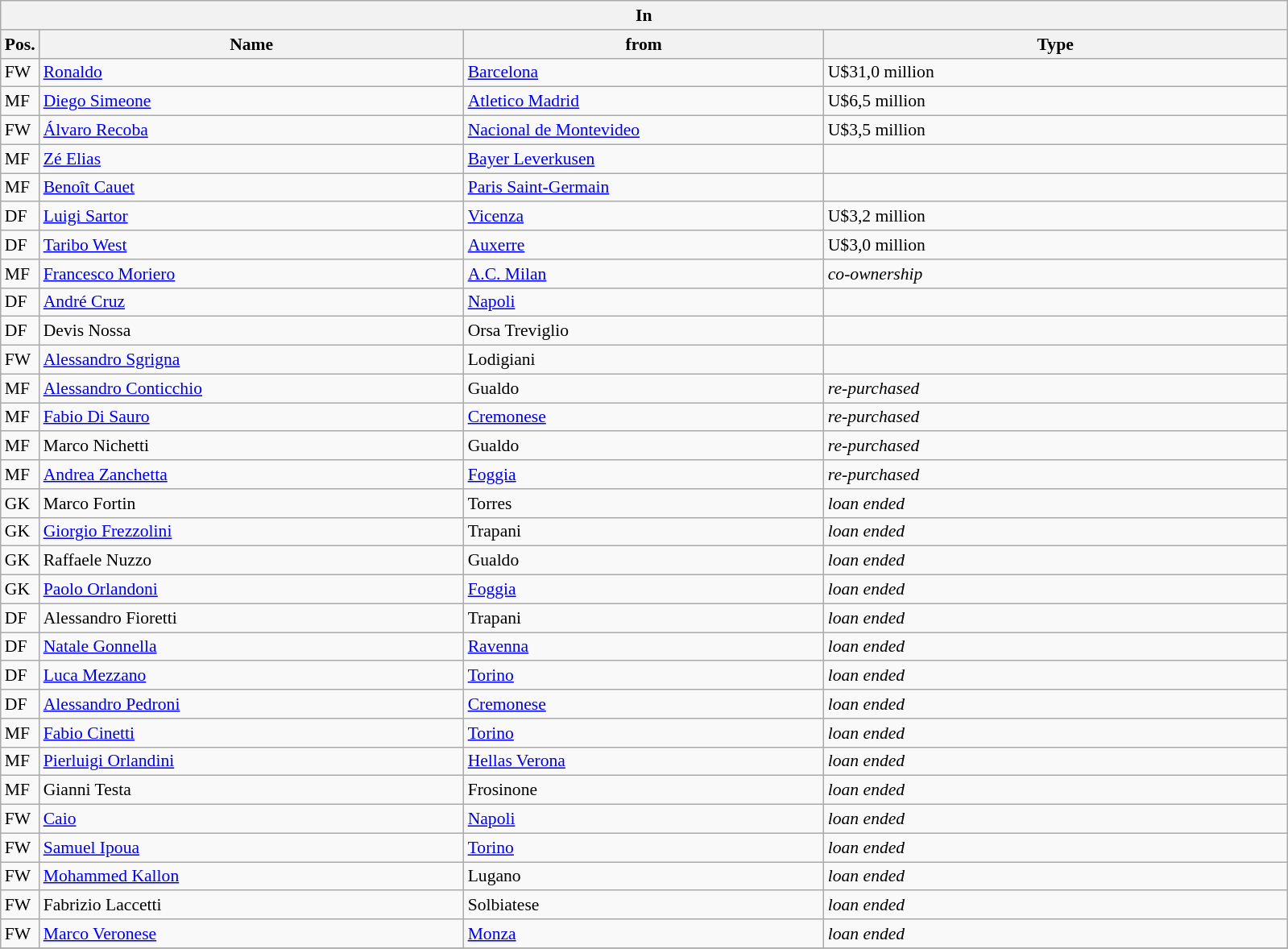<table class="wikitable" style="font-size:90%;">
<tr>
<th colspan="4">In</th>
</tr>
<tr>
<th width=3%>Pos.</th>
<th width=33%>Name</th>
<th width=28%>from</th>
<th width=36%>Type</th>
</tr>
<tr>
<td>FW</td>
<td><a href='#'>Ronaldo</a></td>
<td><a href='#'>Barcelona</a></td>
<td>U$31,0 million</td>
</tr>
<tr>
<td>MF</td>
<td><a href='#'>Diego Simeone</a></td>
<td><a href='#'>Atletico Madrid</a></td>
<td>U$6,5 million</td>
</tr>
<tr>
<td>FW</td>
<td><a href='#'>Álvaro Recoba</a></td>
<td><a href='#'>Nacional de Montevideo</a></td>
<td>U$3,5 million</td>
</tr>
<tr>
<td>MF</td>
<td><a href='#'>Zé Elias</a></td>
<td><a href='#'>Bayer Leverkusen</a></td>
<td></td>
</tr>
<tr>
<td>MF</td>
<td><a href='#'>Benoît Cauet</a></td>
<td><a href='#'>Paris Saint-Germain</a></td>
<td></td>
</tr>
<tr>
<td>DF</td>
<td><a href='#'>Luigi Sartor</a></td>
<td><a href='#'>Vicenza</a></td>
<td>U$3,2 million</td>
</tr>
<tr>
<td>DF</td>
<td><a href='#'>Taribo West</a></td>
<td><a href='#'>Auxerre</a></td>
<td>U$3,0 million</td>
</tr>
<tr>
<td>MF</td>
<td><a href='#'>Francesco Moriero</a></td>
<td><a href='#'>A.C. Milan</a></td>
<td><em>co-ownership</em></td>
</tr>
<tr>
<td>DF</td>
<td><a href='#'>André Cruz</a></td>
<td><a href='#'>Napoli</a></td>
<td></td>
</tr>
<tr>
<td>DF</td>
<td>Devis Nossa</td>
<td>Orsa Treviglio</td>
<td></td>
</tr>
<tr>
<td>FW</td>
<td><a href='#'>Alessandro Sgrigna</a></td>
<td>Lodigiani</td>
<td></td>
</tr>
<tr>
<td>MF</td>
<td><a href='#'>Alessandro Conticchio</a></td>
<td>Gualdo</td>
<td><em>re-purchased</em></td>
</tr>
<tr>
<td>MF</td>
<td><a href='#'>Fabio Di Sauro</a></td>
<td><a href='#'>Cremonese</a></td>
<td><em>re-purchased</em></td>
</tr>
<tr>
<td>MF</td>
<td>Marco Nichetti</td>
<td>Gualdo</td>
<td><em>re-purchased</em></td>
</tr>
<tr>
<td>MF</td>
<td><a href='#'>Andrea Zanchetta</a></td>
<td><a href='#'>Foggia</a></td>
<td><em>re-purchased</em></td>
</tr>
<tr>
<td>GK</td>
<td>Marco Fortin</td>
<td>Torres</td>
<td><em>loan ended</em></td>
</tr>
<tr>
<td>GK</td>
<td><a href='#'>Giorgio Frezzolini</a></td>
<td>Trapani</td>
<td><em>loan ended</em></td>
</tr>
<tr>
<td>GK</td>
<td>Raffaele Nuzzo</td>
<td>Gualdo</td>
<td><em>loan ended</em></td>
</tr>
<tr>
<td>GK</td>
<td><a href='#'>Paolo Orlandoni</a></td>
<td><a href='#'>Foggia</a></td>
<td><em>loan ended</em></td>
</tr>
<tr>
<td>DF</td>
<td>Alessandro Fioretti</td>
<td>Trapani</td>
<td><em>loan ended</em></td>
</tr>
<tr>
<td>DF</td>
<td><a href='#'>Natale Gonnella</a></td>
<td><a href='#'>Ravenna</a></td>
<td><em>loan ended</em></td>
</tr>
<tr>
<td>DF</td>
<td><a href='#'>Luca Mezzano</a></td>
<td><a href='#'>Torino</a></td>
<td><em>loan ended</em></td>
</tr>
<tr>
<td>DF</td>
<td><a href='#'>Alessandro Pedroni</a></td>
<td><a href='#'>Cremonese</a></td>
<td><em>loan ended</em></td>
</tr>
<tr>
<td>MF</td>
<td><a href='#'>Fabio Cinetti</a></td>
<td><a href='#'>Torino</a></td>
<td><em>loan ended</em></td>
</tr>
<tr>
<td>MF</td>
<td><a href='#'>Pierluigi Orlandini</a></td>
<td><a href='#'>Hellas Verona</a></td>
<td><em>loan ended</em></td>
</tr>
<tr>
<td>MF</td>
<td>Gianni Testa</td>
<td>Frosinone</td>
<td><em>loan ended</em></td>
</tr>
<tr>
<td>FW</td>
<td><a href='#'>Caio</a></td>
<td><a href='#'>Napoli</a></td>
<td><em>loan ended</em></td>
</tr>
<tr>
<td>FW</td>
<td><a href='#'>Samuel Ipoua</a></td>
<td><a href='#'>Torino</a></td>
<td><em>loan ended</em></td>
</tr>
<tr>
<td>FW</td>
<td><a href='#'>Mohammed Kallon</a></td>
<td>Lugano</td>
<td><em>loan ended</em></td>
</tr>
<tr>
<td>FW</td>
<td>Fabrizio Laccetti</td>
<td>Solbiatese</td>
<td><em>loan ended</em></td>
</tr>
<tr>
<td>FW</td>
<td><a href='#'>Marco Veronese</a></td>
<td><a href='#'>Monza</a></td>
<td><em>loan ended</em></td>
</tr>
<tr>
</tr>
</table>
